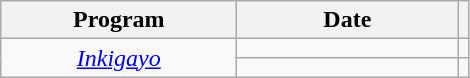<table class="wikitable" style="text-align:center;">
<tr>
<th width="150">Program</th>
<th width="140">Date</th>
<th class="unsortable"></th>
</tr>
<tr>
<td rowspan="2"><em><a href='#'>Inkigayo</a></em></td>
<td></td>
<td></td>
</tr>
<tr>
<td></td>
<td></td>
</tr>
</table>
